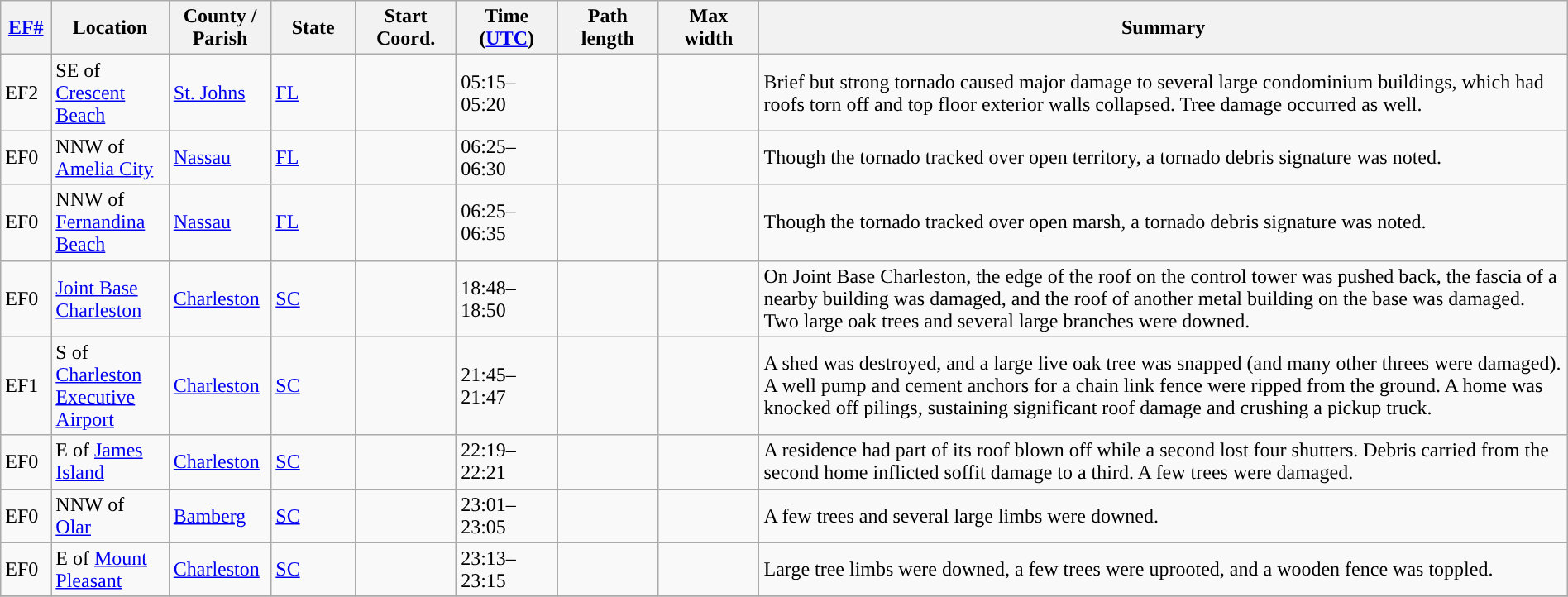<table class="wikitable sortable" style="width:100%;">
<tr>
<th scope="col"  style="width:3%; text-align:center;"><a href='#'>EF#</a></th>
<th scope="col"  style="width:7%; text-align:center;" class="unsortable">Location</th>
<th scope="col"  style="width:6%; text-align:center;" class="unsortable">County / Parish</th>
<th scope="col"  style="width:5%; text-align:center;">State</th>
<th scope="col"  style="width:6%; text-align:center;">Start Coord.</th>
<th scope="col"  style="width:6%; text-align:center;">Time (<a href='#'>UTC</a>)</th>
<th scope="col"  style="width:6%; text-align:center;">Path length</th>
<th scope="col"  style="width:6%; text-align:center;">Max width</th>
<th scope="col" class="unsortable" style="width:48%; text-align:center;">Summary</th>
</tr>
<tr>
<td>EF2</td>
<td>SE of <a href='#'>Crescent Beach</a></td>
<td><a href='#'>St. Johns</a></td>
<td><a href='#'>FL</a></td>
<td></td>
<td>05:15–05:20</td>
<td></td>
<td></td>
<td>Brief but strong tornado caused major damage to several large condominium buildings, which had roofs torn off and top floor exterior walls collapsed. Tree damage occurred as well.</td>
</tr>
<tr>
<td>EF0</td>
<td>NNW of <a href='#'>Amelia City</a></td>
<td><a href='#'>Nassau</a></td>
<td><a href='#'>FL</a></td>
<td></td>
<td>06:25–06:30</td>
<td></td>
<td></td>
<td>Though the tornado tracked over open territory, a tornado debris signature was noted.</td>
</tr>
<tr>
<td>EF0</td>
<td>NNW of <a href='#'>Fernandina Beach</a></td>
<td><a href='#'>Nassau</a></td>
<td><a href='#'>FL</a></td>
<td></td>
<td>06:25–06:35</td>
<td></td>
<td></td>
<td>Though the tornado tracked over open marsh, a tornado debris signature was noted.</td>
</tr>
<tr>
<td>EF0</td>
<td><a href='#'>Joint Base Charleston</a></td>
<td><a href='#'>Charleston</a></td>
<td><a href='#'>SC</a></td>
<td></td>
<td>18:48–18:50</td>
<td></td>
<td></td>
<td>On Joint Base Charleston, the edge of the roof on the control tower was pushed back, the fascia of a nearby building was damaged, and the roof of another metal building on the base was damaged. Two large oak trees and several large branches were downed.</td>
</tr>
<tr>
<td>EF1</td>
<td>S of <a href='#'>Charleston Executive Airport</a></td>
<td><a href='#'>Charleston</a></td>
<td><a href='#'>SC</a></td>
<td></td>
<td>21:45–21:47</td>
<td></td>
<td></td>
<td>A shed was destroyed, and a large live oak tree was snapped (and many other threes were damaged). A well pump and cement anchors for a chain link fence were ripped from the ground. A home was knocked off pilings, sustaining significant roof damage and crushing a pickup truck.</td>
</tr>
<tr>
<td>EF0</td>
<td>E of <a href='#'>James Island</a></td>
<td><a href='#'>Charleston</a></td>
<td><a href='#'>SC</a></td>
<td></td>
<td>22:19–22:21</td>
<td></td>
<td></td>
<td>A residence had part of its roof blown off while a second lost four shutters. Debris carried from the second home inflicted soffit damage to a third. A few trees were damaged.</td>
</tr>
<tr>
<td>EF0</td>
<td>NNW of <a href='#'>Olar</a></td>
<td><a href='#'>Bamberg</a></td>
<td><a href='#'>SC</a></td>
<td></td>
<td>23:01–23:05</td>
<td></td>
<td></td>
<td>A few trees and several large limbs were downed.</td>
</tr>
<tr>
<td>EF0</td>
<td>E of <a href='#'>Mount Pleasant</a></td>
<td><a href='#'>Charleston</a></td>
<td><a href='#'>SC</a></td>
<td></td>
<td>23:13–23:15</td>
<td></td>
<td></td>
<td>Large tree limbs were downed, a few trees were uprooted, and a wooden fence was toppled.</td>
</tr>
<tr>
</tr>
</table>
